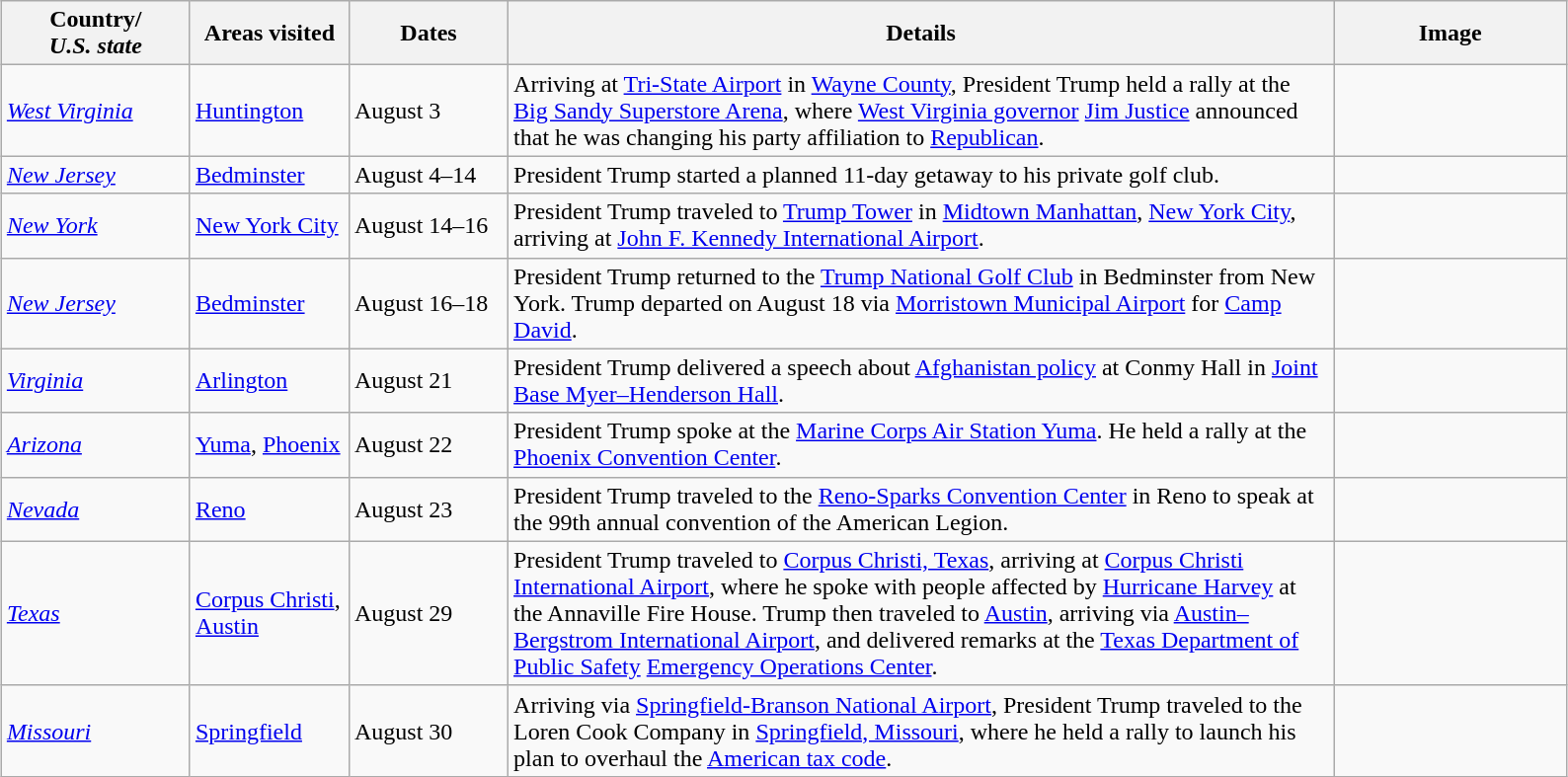<table class="wikitable" style="margin: 1em auto 1em auto">
<tr>
<th width=120>Country/<br><em>U.S. state</em></th>
<th width=100>Areas visited</th>
<th width=100>Dates</th>
<th width=550>Details</th>
<th width=150>Image</th>
</tr>
<tr>
<td> <em><a href='#'>West Virginia</a></em></td>
<td><a href='#'>Huntington</a></td>
<td>August 3</td>
<td>Arriving at <a href='#'>Tri-State Airport</a> in <a href='#'>Wayne County</a>, President Trump held a rally at the <a href='#'>Big Sandy Superstore Arena</a>, where <a href='#'>West Virginia governor</a> <a href='#'>Jim Justice</a> announced that he was changing his party affiliation to <a href='#'>Republican</a>.</td>
<td></td>
</tr>
<tr>
<td> <em><a href='#'>New Jersey</a></em></td>
<td><a href='#'>Bedminster</a></td>
<td>August 4–14</td>
<td>President Trump started a planned 11-day getaway to his private golf club.</td>
<td></td>
</tr>
<tr>
<td> <em><a href='#'>New York</a></em></td>
<td><a href='#'>New York City</a></td>
<td>August 14–16</td>
<td>President Trump traveled to <a href='#'>Trump Tower</a> in <a href='#'>Midtown Manhattan</a>, <a href='#'>New York City</a>, arriving at <a href='#'>John F. Kennedy International Airport</a>.</td>
<td></td>
</tr>
<tr>
<td> <em><a href='#'>New Jersey</a></em></td>
<td><a href='#'>Bedminster</a></td>
<td>August 16–18</td>
<td>President Trump returned to the <a href='#'>Trump National Golf Club</a> in Bedminster from New York. Trump departed on August 18 via <a href='#'>Morristown Municipal Airport</a> for <a href='#'>Camp David</a>.</td>
<td></td>
</tr>
<tr>
<td> <em><a href='#'>Virginia</a></em></td>
<td><a href='#'>Arlington</a></td>
<td>August 21</td>
<td>President Trump delivered a speech about <a href='#'>Afghanistan policy</a> at Conmy Hall in <a href='#'>Joint Base Myer–Henderson Hall</a>.</td>
<td></td>
</tr>
<tr>
<td> <em><a href='#'>Arizona</a></em></td>
<td><a href='#'>Yuma</a>, <a href='#'>Phoenix</a></td>
<td>August 22</td>
<td>President Trump spoke at the <a href='#'>Marine Corps Air Station Yuma</a>. He held a rally at the <a href='#'>Phoenix Convention Center</a>.</td>
<td></td>
</tr>
<tr>
<td> <em><a href='#'>Nevada</a></em></td>
<td><a href='#'>Reno</a></td>
<td>August 23</td>
<td>President Trump traveled to the <a href='#'>Reno-Sparks Convention Center</a> in Reno to speak at the 99th annual convention of the American Legion.</td>
<td></td>
</tr>
<tr>
<td> <em><a href='#'>Texas</a></em></td>
<td><a href='#'>Corpus Christi</a>, <a href='#'>Austin</a></td>
<td>August 29</td>
<td>President Trump traveled to <a href='#'>Corpus Christi, Texas</a>, arriving at <a href='#'>Corpus Christi International Airport</a>, where he spoke with people affected by <a href='#'>Hurricane Harvey</a> at the Annaville Fire House. Trump then traveled to <a href='#'>Austin</a>, arriving via <a href='#'>Austin–Bergstrom International Airport</a>, and delivered remarks at the <a href='#'>Texas Department of Public Safety</a> <a href='#'>Emergency Operations Center</a>.</td>
<td></td>
</tr>
<tr>
<td> <em><a href='#'>Missouri</a></em></td>
<td><a href='#'>Springfield</a></td>
<td>August 30</td>
<td>Arriving via <a href='#'>Springfield-Branson National Airport</a>, President Trump traveled to the Loren Cook Company in <a href='#'>Springfield, Missouri</a>, where he held a rally to launch his plan to overhaul the <a href='#'>American tax code</a>.</td>
<td></td>
</tr>
</table>
